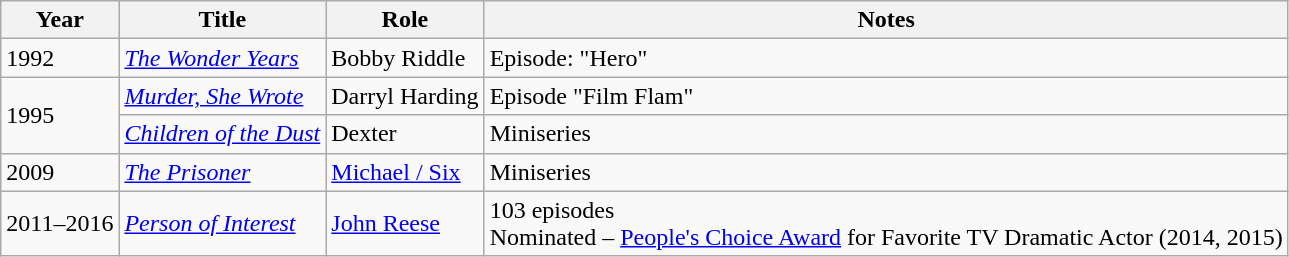<table class="wikitable sortable">
<tr>
<th>Year</th>
<th>Title</th>
<th>Role</th>
<th class="unsortable">Notes</th>
</tr>
<tr>
<td>1992</td>
<td><em><a href='#'>The Wonder Years</a></em></td>
<td>Bobby Riddle</td>
<td>Episode: "Hero"</td>
</tr>
<tr>
<td rowspan="2">1995</td>
<td><em><a href='#'>Murder, She Wrote</a></em></td>
<td>Darryl Harding</td>
<td>Episode "Film Flam"</td>
</tr>
<tr>
<td><em><a href='#'>Children of the Dust</a></em></td>
<td>Dexter</td>
<td>Miniseries</td>
</tr>
<tr>
<td>2009</td>
<td><em><a href='#'>The Prisoner</a></em></td>
<td><a href='#'>Michael / Six</a></td>
<td>Miniseries</td>
</tr>
<tr>
<td>2011–2016</td>
<td><em><a href='#'>Person of Interest</a></em></td>
<td><a href='#'>John Reese</a></td>
<td>103 episodes<br>Nominated – <a href='#'>People's Choice Award</a> for Favorite TV Dramatic Actor (2014, 2015)</td>
</tr>
</table>
